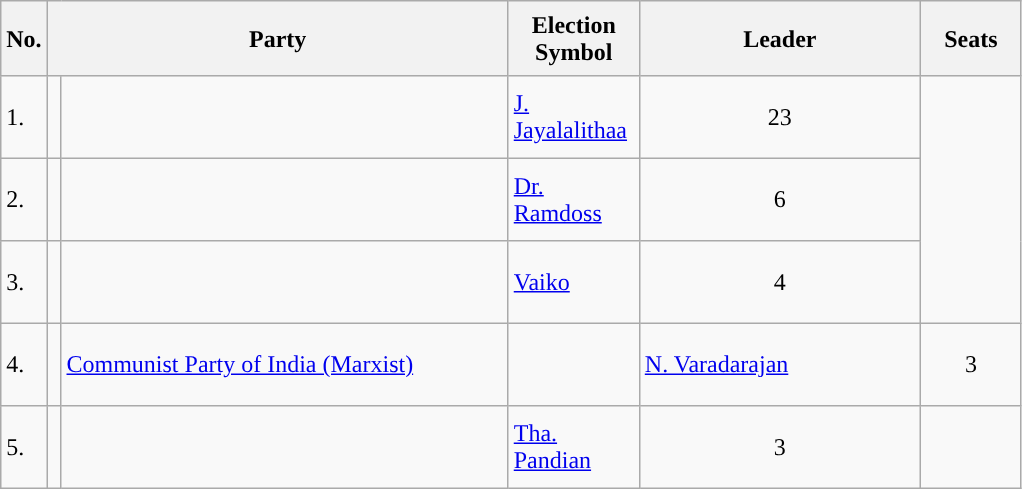<table class="wikitable">
<tr style="height: 50px;">
<th scope="col" style="width:4px;">No.<br></th>
<th scope="col" style="width:300px;" colspan="2">Party</th>
<th scope="col" style="width:80px;">Election Symbol</th>
<th scope="col" style="width:180px;">Leader</th>
<th scope="col" style="width:60px;">Seats</th>
</tr>
<tr style="height: 55px;">
<td>1.</td>
<td></td>
<td style="text-align:center;"></td>
<td><a href='#'>J. Jayalalithaa</a></td>
<td style="text-align:center;">23</td>
</tr>
<tr style="height: 55px;">
<td>2.</td>
<td></td>
<td style="text-align:center;"></td>
<td><a href='#'>Dr. Ramdoss</a></td>
<td style="text-align:center;">6</td>
</tr>
<tr style="height: 55px;">
<td>3.</td>
<td></td>
<td style="text-align:center;"></td>
<td><a href='#'>Vaiko</a></td>
<td style="text-align:center;">4</td>
</tr>
<tr style="height: 55px;">
<td>4.</td>
<td></td>
<td><a href='#'>Communist Party of India  (Marxist)</a></td>
<td style="text-align:center;"></td>
<td><a href='#'>N. Varadarajan</a></td>
<td style="text-align:center;">3</td>
</tr>
<tr style="height: 55px;">
<td>5.</td>
<td></td>
<td style="text-align:center;"></td>
<td><a href='#'>Tha. Pandian</a></td>
<td style="text-align:center;">3</td>
</tr>
</table>
